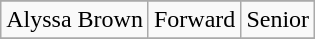<table class="wikitable">
<tr align=center>
</tr>
<tr>
<td>Alyssa Brown</td>
<td>Forward</td>
<td>Senior</td>
</tr>
<tr>
</tr>
</table>
